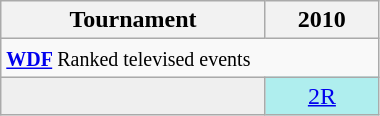<table class="wikitable" style="width:20%; margin:0">
<tr>
<th>Tournament</th>
<th>2010</th>
</tr>
<tr>
<td colspan="2" style="text-align:left"><small><strong><a href='#'>WDF</a> </strong>Ranked televised events</small></td>
</tr>
<tr>
<td style="background:#efefef;"></td>
<td style="text-align:center; background:#afeeee;"><a href='#'>2R</a></td>
</tr>
</table>
